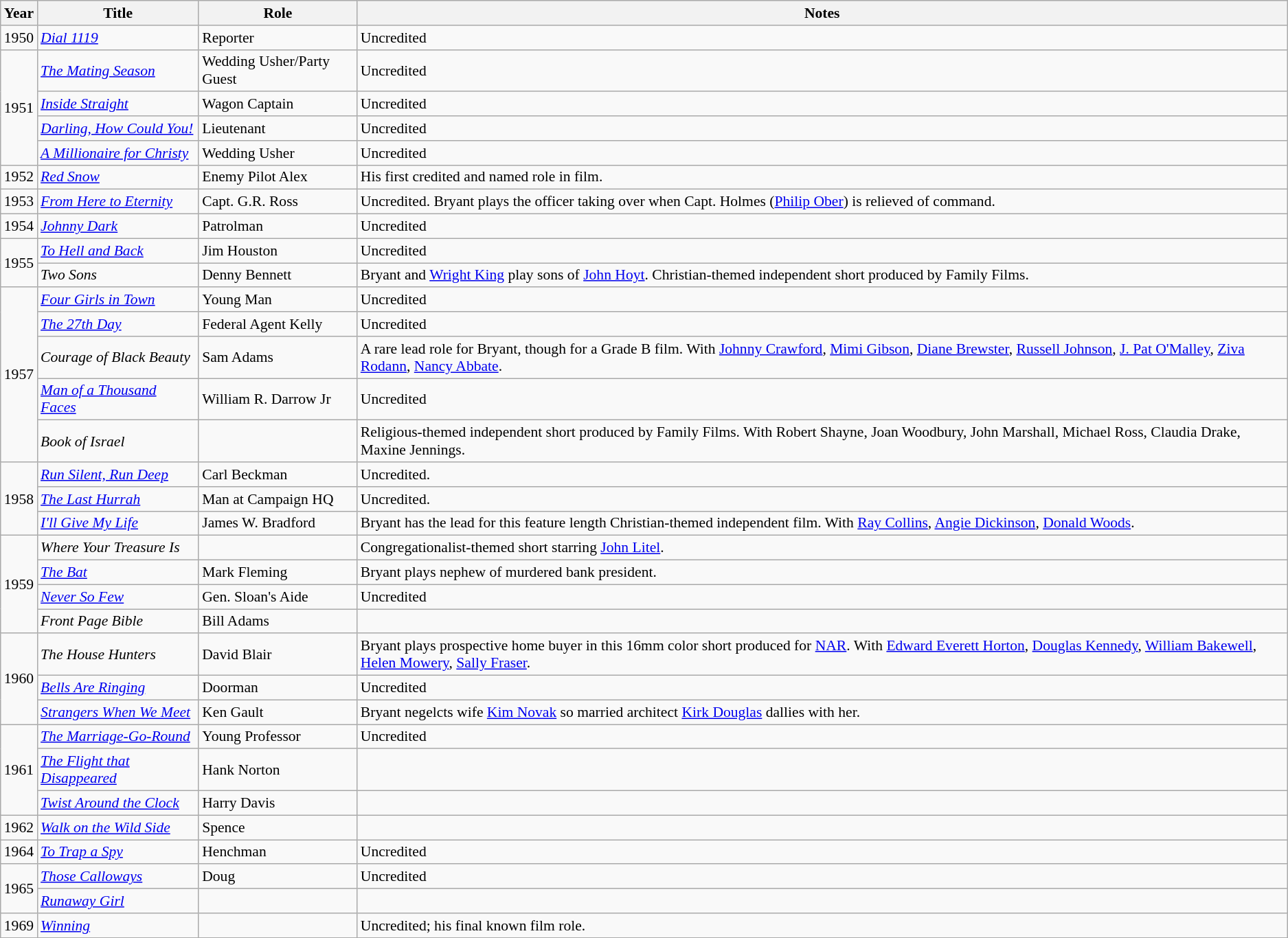<table class="wikitable sortable plainrowheaders" style="font-size: 90%">
<tr>
<th scope="col">Year</th>
<th scope="col">Title</th>
<th scope="col">Role</th>
<th scope="col">Notes</th>
</tr>
<tr>
<td>1950</td>
<td><em><a href='#'>Dial 1119</a></em></td>
<td>Reporter</td>
<td>Uncredited</td>
</tr>
<tr>
<td rowspan=4>1951</td>
<td><em><a href='#'>The Mating Season</a></em></td>
<td>Wedding Usher/Party Guest</td>
<td>Uncredited</td>
</tr>
<tr>
<td><em><a href='#'>Inside Straight</a></em></td>
<td>Wagon Captain</td>
<td>Uncredited</td>
</tr>
<tr>
<td><em><a href='#'>Darling, How Could You!</a></em></td>
<td>Lieutenant</td>
<td>Uncredited</td>
</tr>
<tr>
<td><em><a href='#'>A Millionaire for Christy</a></em></td>
<td>Wedding Usher</td>
<td>Uncredited</td>
</tr>
<tr>
<td>1952</td>
<td><em><a href='#'>Red Snow</a></em></td>
<td>Enemy Pilot Alex</td>
<td>His first credited and named role in film.</td>
</tr>
<tr>
<td>1953</td>
<td><em><a href='#'>From Here to Eternity</a></em></td>
<td>Capt. G.R. Ross</td>
<td>Uncredited. Bryant plays the officer taking over when Capt. Holmes (<a href='#'>Philip Ober</a>) is relieved of command.</td>
</tr>
<tr>
<td>1954</td>
<td><em><a href='#'>Johnny Dark</a></em></td>
<td>Patrolman</td>
<td>Uncredited</td>
</tr>
<tr>
<td rowspan=2>1955</td>
<td><em><a href='#'>To Hell and Back</a></em></td>
<td>Jim Houston</td>
<td>Uncredited</td>
</tr>
<tr>
<td><em>Two Sons</em></td>
<td>Denny Bennett</td>
<td>Bryant and <a href='#'>Wright King</a> play sons of <a href='#'>John Hoyt</a>. Christian-themed independent short produced by Family Films.</td>
</tr>
<tr>
<td rowspan=5>1957</td>
<td><em><a href='#'>Four Girls in Town</a></em></td>
<td>Young Man</td>
<td>Uncredited</td>
</tr>
<tr>
<td><em><a href='#'>The 27th Day</a></em></td>
<td>Federal Agent Kelly</td>
<td>Uncredited</td>
</tr>
<tr>
<td><em>Courage of Black Beauty</em></td>
<td>Sam Adams</td>
<td>A rare lead role for Bryant, though for a Grade B film. With <a href='#'>Johnny Crawford</a>, <a href='#'>Mimi Gibson</a>, <a href='#'>Diane Brewster</a>, <a href='#'>Russell Johnson</a>, <a href='#'>J. Pat O'Malley</a>, <a href='#'>Ziva Rodann</a>, <a href='#'>Nancy Abbate</a>.</td>
</tr>
<tr>
<td><em><a href='#'>Man of a Thousand Faces</a></em></td>
<td>William R. Darrow Jr</td>
<td>Uncredited</td>
</tr>
<tr>
<td><em>Book of Israel</em></td>
<td></td>
<td>Religious-themed independent short produced by Family Films. With Robert Shayne, Joan Woodbury, John Marshall, Michael Ross, Claudia Drake, Maxine Jennings.</td>
</tr>
<tr>
<td rowspan=3>1958</td>
<td><em><a href='#'>Run Silent, Run Deep</a></em></td>
<td>Carl Beckman</td>
<td>Uncredited.</td>
</tr>
<tr>
<td><em><a href='#'>The Last Hurrah</a></em></td>
<td>Man at Campaign HQ</td>
<td>Uncredited.</td>
</tr>
<tr>
<td><em><a href='#'>I'll Give My Life</a></em></td>
<td>James W. Bradford</td>
<td>Bryant has the lead for this feature length Christian-themed independent film. With <a href='#'>Ray Collins</a>, <a href='#'>Angie Dickinson</a>, <a href='#'>Donald Woods</a>.</td>
</tr>
<tr>
<td rowspan=4>1959</td>
<td><em>Where Your Treasure Is</em></td>
<td></td>
<td>Congregationalist-themed short starring <a href='#'>John Litel</a>.</td>
</tr>
<tr>
<td><em><a href='#'>The Bat</a></em></td>
<td>Mark Fleming</td>
<td>Bryant plays nephew of murdered bank president.</td>
</tr>
<tr>
<td><em><a href='#'>Never So Few</a></em></td>
<td>Gen. Sloan's Aide</td>
<td>Uncredited</td>
</tr>
<tr>
<td><em>Front Page Bible</em></td>
<td>Bill Adams</td>
<td></td>
</tr>
<tr>
<td rowspan=3>1960</td>
<td><em>The House Hunters</em></td>
<td>David Blair</td>
<td>Bryant plays prospective home buyer in this 16mm color short produced for <a href='#'>NAR</a>. With <a href='#'>Edward Everett Horton</a>, <a href='#'>Douglas Kennedy</a>, <a href='#'>William Bakewell</a>, <a href='#'>Helen Mowery</a>, <a href='#'>Sally Fraser</a>.</td>
</tr>
<tr>
<td><em><a href='#'>Bells Are Ringing</a></em></td>
<td>Doorman</td>
<td>Uncredited</td>
</tr>
<tr>
<td><em><a href='#'>Strangers When We Meet</a></em></td>
<td>Ken Gault</td>
<td>Bryant negelcts wife <a href='#'>Kim Novak</a> so married architect <a href='#'>Kirk Douglas</a> dallies with her.</td>
</tr>
<tr>
<td rowspan=3>1961</td>
<td><em><a href='#'>The Marriage-Go-Round</a></em></td>
<td>Young Professor</td>
<td>Uncredited</td>
</tr>
<tr>
<td><em><a href='#'>The Flight that Disappeared</a></em></td>
<td>Hank Norton</td>
<td></td>
</tr>
<tr>
<td><em><a href='#'>Twist Around the Clock</a></em></td>
<td>Harry Davis</td>
<td></td>
</tr>
<tr>
<td>1962</td>
<td><em><a href='#'>Walk on the Wild Side</a></em></td>
<td>Spence</td>
<td></td>
</tr>
<tr>
<td>1964</td>
<td><em><a href='#'>To Trap a Spy</a></em></td>
<td>Henchman</td>
<td>Uncredited</td>
</tr>
<tr>
<td rowspan=2>1965</td>
<td><em><a href='#'>Those Calloways</a></em></td>
<td>Doug</td>
<td>Uncredited</td>
</tr>
<tr>
<td><em><a href='#'>Runaway Girl</a></em></td>
<td></td>
<td></td>
</tr>
<tr>
<td>1969</td>
<td><em><a href='#'>Winning</a></em></td>
<td></td>
<td>Uncredited; his final known film role.</td>
</tr>
<tr>
</tr>
</table>
